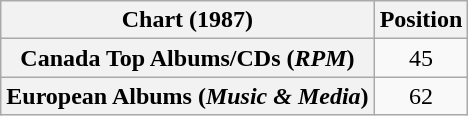<table class="wikitable plainrowheaders" style="text-align:center">
<tr>
<th scope="col">Chart (1987)</th>
<th scope="col">Position</th>
</tr>
<tr>
<th scope="row">Canada Top Albums/CDs (<em>RPM</em>)</th>
<td>45</td>
</tr>
<tr>
<th scope="row">European Albums (<em>Music & Media</em>)</th>
<td>62</td>
</tr>
</table>
